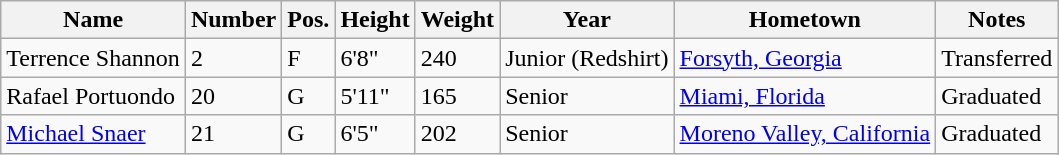<table class="wikitable sortable" border="1">
<tr>
<th>Name</th>
<th>Number</th>
<th>Pos.</th>
<th>Height</th>
<th>Weight</th>
<th>Year</th>
<th>Hometown</th>
<th class="unsortable">Notes</th>
</tr>
<tr>
<td>Terrence Shannon</td>
<td>2</td>
<td>F</td>
<td>6'8"</td>
<td>240</td>
<td>Junior (Redshirt)</td>
<td><a href='#'>Forsyth, Georgia</a></td>
<td>Transferred</td>
</tr>
<tr>
<td>Rafael Portuondo</td>
<td>20</td>
<td>G</td>
<td>5'11"</td>
<td>165</td>
<td>Senior</td>
<td><a href='#'>Miami, Florida</a></td>
<td>Graduated</td>
</tr>
<tr>
<td><a href='#'>Michael Snaer</a></td>
<td>21</td>
<td>G</td>
<td>6'5"</td>
<td>202</td>
<td>Senior</td>
<td><a href='#'>Moreno Valley, California</a></td>
<td>Graduated</td>
</tr>
</table>
